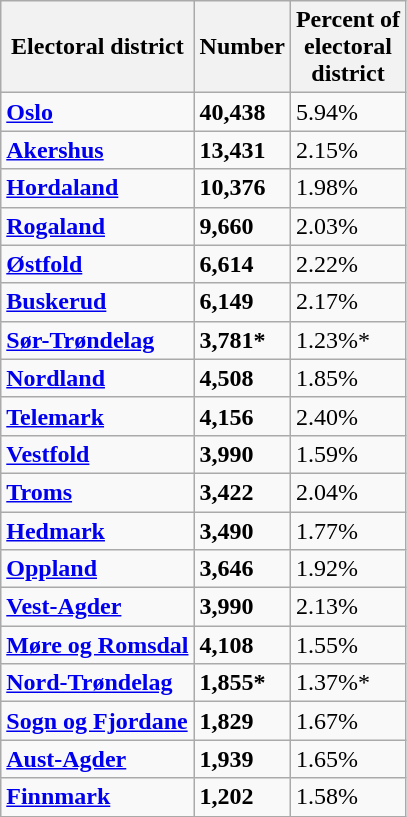<table class="wikitable sortable col2right col3right">
<tr>
<th>Electoral district</th>
<th>Number</th>
<th>Percent of<br>electoral<br>district</th>
</tr>
<tr>
<td> <strong><a href='#'>Oslo</a></strong></td>
<td><strong>40,438</strong></td>
<td>5.94%</td>
</tr>
<tr>
<td> <strong><a href='#'>Akershus</a></strong></td>
<td><strong>13,431</strong></td>
<td>2.15%</td>
</tr>
<tr>
<td> <strong><a href='#'>Hordaland</a></strong></td>
<td><strong>10,376</strong></td>
<td>1.98%</td>
</tr>
<tr>
<td> <strong><a href='#'>Rogaland</a></strong></td>
<td><strong>9,660</strong></td>
<td>2.03%</td>
</tr>
<tr>
<td> <strong><a href='#'>Østfold</a></strong></td>
<td><strong>6,614</strong></td>
<td>2.22%</td>
</tr>
<tr>
<td> <strong><a href='#'>Buskerud</a></strong></td>
<td><strong>6,149</strong></td>
<td>2.17%</td>
</tr>
<tr>
<td> <strong><a href='#'>Sør-Trøndelag</a></strong></td>
<td><strong>3,781*</strong></td>
<td>1.23%*</td>
</tr>
<tr>
<td> <strong><a href='#'>Nordland</a></strong></td>
<td><strong>4,508</strong></td>
<td>1.85%</td>
</tr>
<tr>
<td> <strong><a href='#'>Telemark</a></strong></td>
<td><strong>4,156</strong></td>
<td>2.40%</td>
</tr>
<tr>
<td> <strong><a href='#'>Vestfold</a></strong></td>
<td><strong>3,990</strong></td>
<td>1.59%</td>
</tr>
<tr>
<td> <strong><a href='#'>Troms</a></strong></td>
<td><strong>3,422</strong></td>
<td>2.04%</td>
</tr>
<tr>
<td> <strong><a href='#'>Hedmark</a></strong></td>
<td><strong>3,490</strong></td>
<td>1.77%</td>
</tr>
<tr>
<td> <strong><a href='#'>Oppland</a></strong></td>
<td><strong>3,646</strong></td>
<td>1.92%</td>
</tr>
<tr>
<td> <strong><a href='#'>Vest-Agder</a></strong></td>
<td><strong>3,990</strong></td>
<td>2.13%</td>
</tr>
<tr>
<td> <strong><a href='#'>Møre og Romsdal</a></strong></td>
<td><strong>4,108</strong></td>
<td>1.55%</td>
</tr>
<tr>
<td> <strong><a href='#'>Nord-Trøndelag</a></strong></td>
<td><strong>1,855*</strong></td>
<td>1.37%*</td>
</tr>
<tr>
<td> <strong><a href='#'>Sogn og Fjordane</a></strong></td>
<td><strong>1,829</strong></td>
<td>1.67%</td>
</tr>
<tr>
<td> <strong><a href='#'>Aust-Agder</a></strong></td>
<td><strong>1,939</strong></td>
<td>1.65%</td>
</tr>
<tr>
<td> <strong><a href='#'>Finnmark</a></strong></td>
<td><strong>1,202</strong></td>
<td>1.58%</td>
</tr>
</table>
